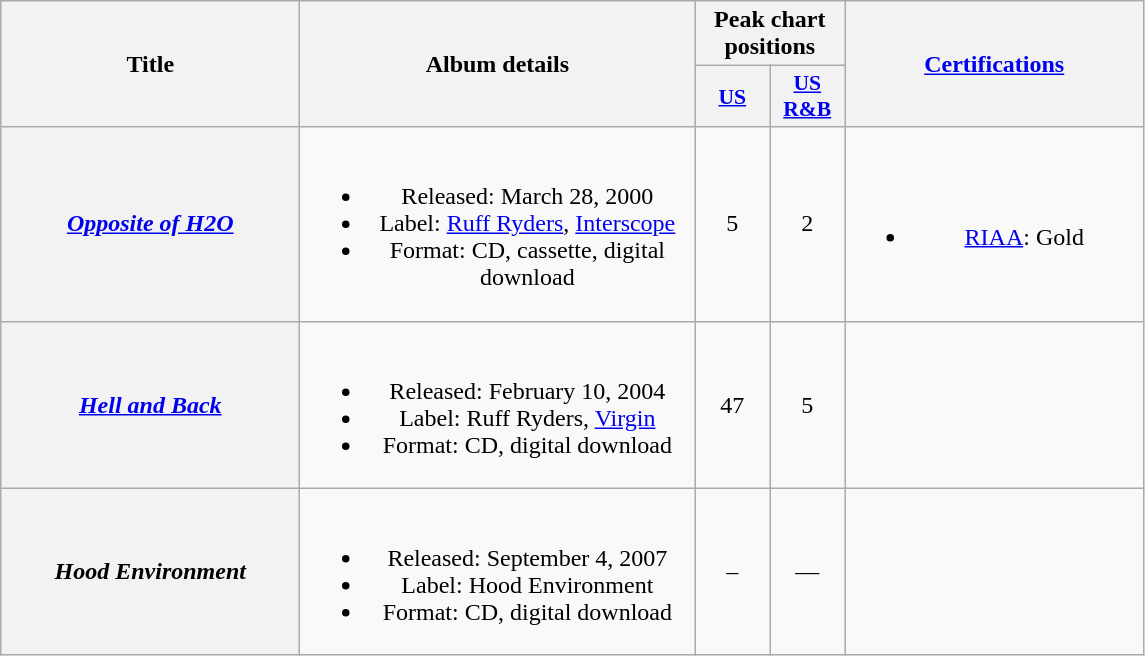<table class="wikitable plainrowheaders" style="text-align:center;">
<tr>
<th scope="col" rowspan="2" style="width:12em;">Title</th>
<th scope="col" rowspan="2" style="width:16em;">Album details</th>
<th scope="col" colspan="2">Peak chart positions</th>
<th scope="col" rowspan="2" style="width:12em;"><a href='#'>Certifications</a></th>
</tr>
<tr>
<th scope="col" style="width:3em;font-size:90%;"><a href='#'>US</a></th>
<th scope="col" style="width:3em;font-size:90%;"><a href='#'>US R&B</a></th>
</tr>
<tr>
<th scope="row"><em><a href='#'>Opposite of H2O</a></em></th>
<td><br><ul><li>Released: March 28, 2000</li><li>Label: <a href='#'>Ruff Ryders</a>, <a href='#'>Interscope</a></li><li>Format: CD, cassette, digital download</li></ul></td>
<td>5</td>
<td>2</td>
<td><br><ul><li><a href='#'>RIAA</a>: Gold</li></ul></td>
</tr>
<tr>
<th scope="row"><em><a href='#'>Hell and Back</a></em></th>
<td><br><ul><li>Released: February 10, 2004</li><li>Label: Ruff Ryders, <a href='#'>Virgin</a></li><li>Format: CD, digital download</li></ul></td>
<td>47</td>
<td>5</td>
<td></td>
</tr>
<tr>
<th scope="row"><em>Hood Environment</em></th>
<td><br><ul><li>Released: September 4, 2007</li><li>Label: Hood Environment</li><li>Format: CD, digital download</li></ul></td>
<td>–</td>
<td>—</td>
<td></td>
</tr>
</table>
